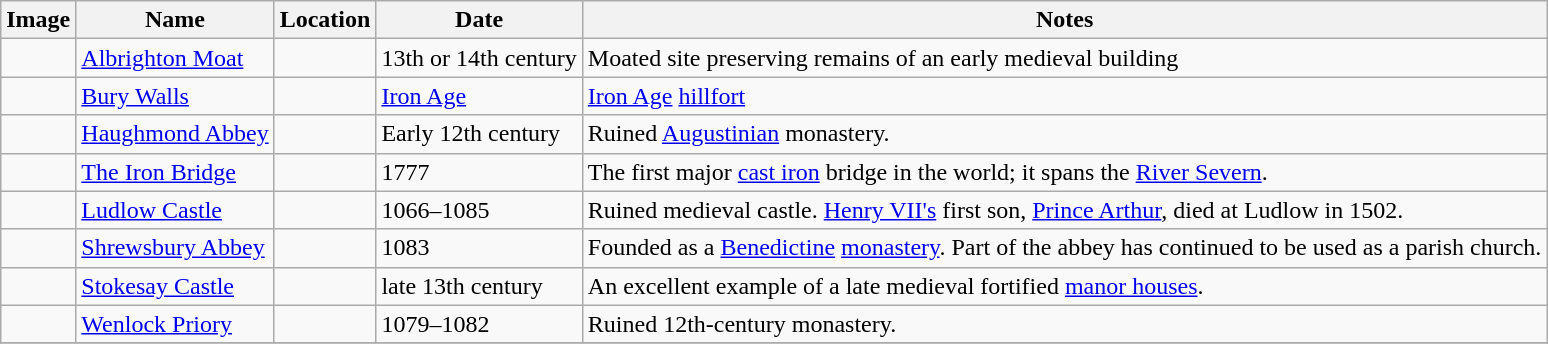<table class="wikitable sortable">
<tr>
<th class="unsortable">Image</th>
<th>Name</th>
<th>Location</th>
<th>Date</th>
<th class="unsortable">Notes</th>
</tr>
<tr>
<td></td>
<td><a href='#'>Albrighton Moat</a></td>
<td></td>
<td>13th or 14th century</td>
<td>Moated site preserving remains of an early medieval building</td>
</tr>
<tr>
<td></td>
<td><a href='#'>Bury Walls</a></td>
<td></td>
<td><a href='#'>Iron Age</a></td>
<td><a href='#'>Iron Age</a> <a href='#'>hillfort</a></td>
</tr>
<tr>
<td></td>
<td><a href='#'>Haughmond Abbey</a></td>
<td></td>
<td>Early 12th century</td>
<td>Ruined <a href='#'>Augustinian</a> monastery.</td>
</tr>
<tr>
<td></td>
<td><a href='#'>The Iron Bridge</a></td>
<td></td>
<td>1777</td>
<td>The first major <a href='#'>cast iron</a> bridge in the world; it spans the <a href='#'>River Severn</a>.</td>
</tr>
<tr>
<td></td>
<td><a href='#'>Ludlow Castle</a></td>
<td></td>
<td>1066–1085</td>
<td>Ruined medieval castle. <a href='#'>Henry VII's</a> first son, <a href='#'>Prince Arthur</a>, died at Ludlow in 1502.</td>
</tr>
<tr>
<td></td>
<td><a href='#'>Shrewsbury Abbey</a></td>
<td></td>
<td>1083</td>
<td>Founded as a <a href='#'>Benedictine</a> <a href='#'>monastery</a>. Part of the abbey has continued to be used as a parish church.</td>
</tr>
<tr>
<td></td>
<td><a href='#'>Stokesay Castle</a></td>
<td></td>
<td>late 13th century</td>
<td>An excellent example of a late medieval fortified <a href='#'>manor houses</a>.</td>
</tr>
<tr>
<td></td>
<td><a href='#'>Wenlock Priory</a></td>
<td></td>
<td>1079–1082</td>
<td>Ruined 12th-century monastery.</td>
</tr>
<tr>
</tr>
</table>
